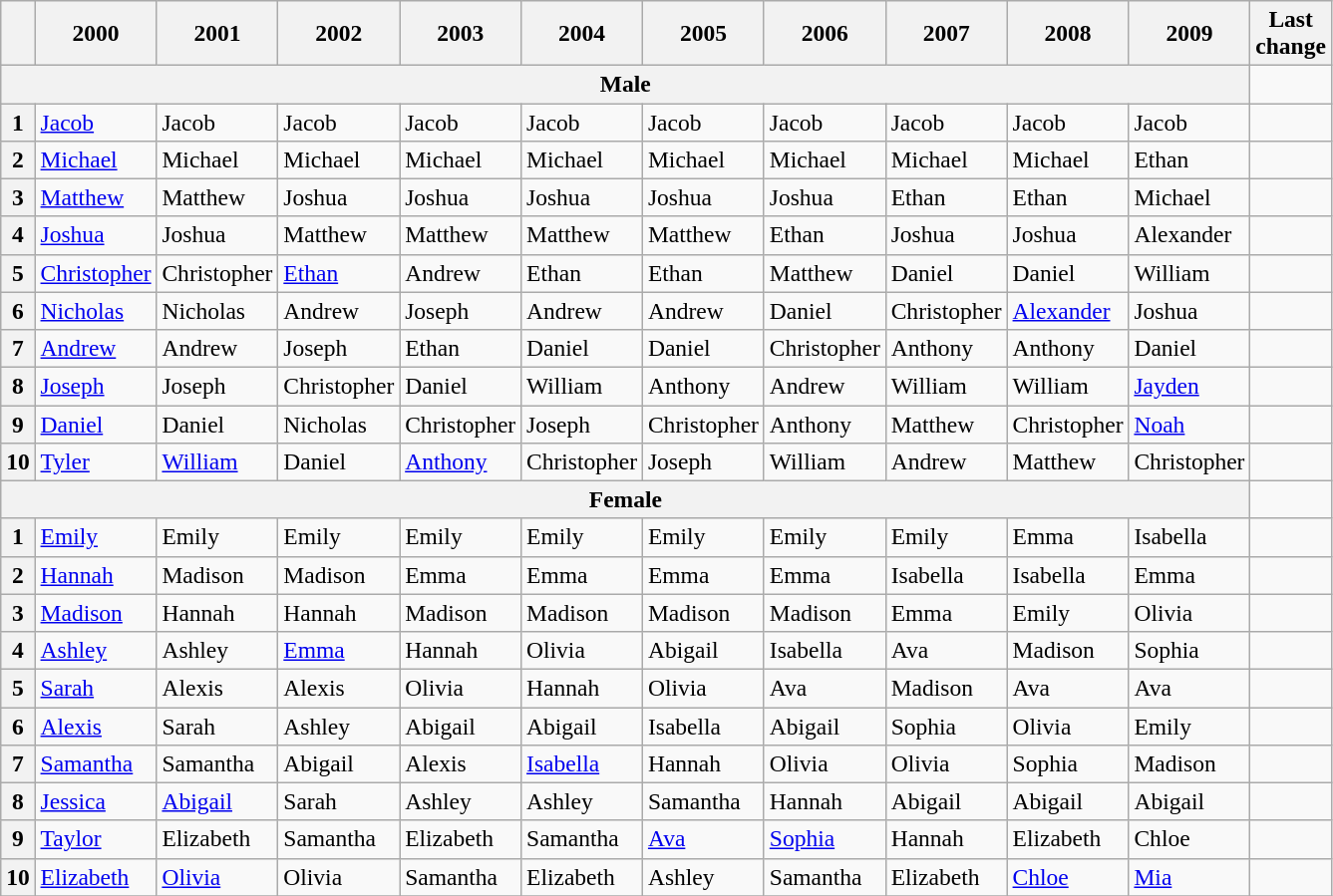<table class="wikitable" style="font-size:98%;">
<tr>
<th></th>
<th>2000</th>
<th>2001</th>
<th>2002</th>
<th>2003</th>
<th>2004</th>
<th>2005</th>
<th>2006</th>
<th>2007</th>
<th>2008</th>
<th>2009</th>
<th>Last<br>change</th>
</tr>
<tr>
<th colspan=11>Male</th>
<td></td>
</tr>
<tr>
<th>1</th>
<td><a href='#'>Jacob</a></td>
<td>Jacob</td>
<td>Jacob</td>
<td>Jacob</td>
<td>Jacob</td>
<td>Jacob</td>
<td>Jacob</td>
<td>Jacob</td>
<td>Jacob</td>
<td>Jacob</td>
<td align="center"></td>
</tr>
<tr>
<th>2</th>
<td><a href='#'>Michael</a></td>
<td>Michael</td>
<td>Michael</td>
<td>Michael</td>
<td>Michael</td>
<td>Michael</td>
<td>Michael</td>
<td>Michael</td>
<td>Michael</td>
<td>Ethan</td>
<td align="center"></td>
</tr>
<tr>
<th>3</th>
<td><a href='#'>Matthew</a></td>
<td>Matthew</td>
<td>Joshua</td>
<td>Joshua</td>
<td>Joshua</td>
<td>Joshua</td>
<td>Joshua</td>
<td>Ethan</td>
<td>Ethan</td>
<td>Michael</td>
<td align="center"></td>
</tr>
<tr>
<th>4</th>
<td><a href='#'>Joshua</a></td>
<td>Joshua</td>
<td>Matthew</td>
<td>Matthew</td>
<td>Matthew</td>
<td>Matthew</td>
<td>Ethan</td>
<td>Joshua</td>
<td>Joshua</td>
<td>Alexander</td>
<td align="center"></td>
</tr>
<tr>
<th>5</th>
<td><a href='#'>Christopher</a></td>
<td>Christopher</td>
<td><a href='#'>Ethan</a></td>
<td>Andrew</td>
<td>Ethan</td>
<td>Ethan</td>
<td>Matthew</td>
<td>Daniel</td>
<td>Daniel</td>
<td>William</td>
<td align="center"></td>
</tr>
<tr>
<th>6</th>
<td><a href='#'>Nicholas</a></td>
<td>Nicholas</td>
<td>Andrew</td>
<td>Joseph</td>
<td>Andrew</td>
<td>Andrew</td>
<td>Daniel</td>
<td>Christopher</td>
<td><a href='#'>Alexander</a></td>
<td>Joshua</td>
<td align="center"></td>
</tr>
<tr>
<th>7</th>
<td><a href='#'>Andrew</a></td>
<td>Andrew</td>
<td>Joseph</td>
<td>Ethan</td>
<td>Daniel</td>
<td>Daniel</td>
<td>Christopher</td>
<td>Anthony</td>
<td>Anthony</td>
<td>Daniel</td>
<td align="center"></td>
</tr>
<tr>
<th>8</th>
<td><a href='#'>Joseph</a></td>
<td>Joseph</td>
<td>Christopher</td>
<td>Daniel</td>
<td>William</td>
<td>Anthony</td>
<td>Andrew</td>
<td>William</td>
<td>William</td>
<td><a href='#'>Jayden</a></td>
<td align="center"></td>
</tr>
<tr>
<th>9</th>
<td><a href='#'>Daniel</a></td>
<td>Daniel</td>
<td>Nicholas</td>
<td>Christopher</td>
<td>Joseph</td>
<td>Christopher</td>
<td>Anthony</td>
<td>Matthew</td>
<td>Christopher</td>
<td><a href='#'>Noah</a></td>
<td align="center"></td>
</tr>
<tr>
<th>10</th>
<td><a href='#'>Tyler</a></td>
<td><a href='#'>William</a></td>
<td>Daniel</td>
<td><a href='#'>Anthony</a></td>
<td>Christopher</td>
<td>Joseph</td>
<td>William</td>
<td>Andrew</td>
<td>Matthew</td>
<td>Christopher</td>
<td align="center"></td>
</tr>
<tr>
<th colspan=11>Female</th>
<td></td>
</tr>
<tr>
<th>1</th>
<td><a href='#'>Emily</a></td>
<td>Emily</td>
<td>Emily</td>
<td>Emily</td>
<td>Emily</td>
<td>Emily</td>
<td>Emily</td>
<td>Emily</td>
<td>Emma</td>
<td>Isabella</td>
<td align="center"></td>
</tr>
<tr>
<th>2</th>
<td><a href='#'>Hannah</a></td>
<td>Madison</td>
<td>Madison</td>
<td>Emma</td>
<td>Emma</td>
<td>Emma</td>
<td>Emma</td>
<td>Isabella</td>
<td>Isabella</td>
<td>Emma</td>
<td align="center"></td>
</tr>
<tr>
<th>3</th>
<td><a href='#'>Madison</a></td>
<td>Hannah</td>
<td>Hannah</td>
<td>Madison</td>
<td>Madison</td>
<td>Madison</td>
<td>Madison</td>
<td>Emma</td>
<td>Emily</td>
<td>Olivia</td>
<td align="center"></td>
</tr>
<tr>
<th>4</th>
<td><a href='#'>Ashley</a></td>
<td>Ashley</td>
<td><a href='#'>Emma</a></td>
<td>Hannah</td>
<td>Olivia</td>
<td>Abigail</td>
<td>Isabella</td>
<td>Ava</td>
<td>Madison</td>
<td>Sophia</td>
<td align="center"></td>
</tr>
<tr>
<th>5</th>
<td><a href='#'>Sarah</a></td>
<td>Alexis</td>
<td>Alexis</td>
<td>Olivia</td>
<td>Hannah</td>
<td>Olivia</td>
<td>Ava</td>
<td>Madison</td>
<td>Ava</td>
<td>Ava</td>
<td align="center"></td>
</tr>
<tr>
<th>6</th>
<td><a href='#'>Alexis</a></td>
<td>Sarah</td>
<td>Ashley</td>
<td>Abigail</td>
<td>Abigail</td>
<td>Isabella</td>
<td>Abigail</td>
<td>Sophia</td>
<td>Olivia</td>
<td>Emily</td>
<td align="center"></td>
</tr>
<tr>
<th>7</th>
<td><a href='#'>Samantha</a></td>
<td>Samantha</td>
<td>Abigail</td>
<td>Alexis</td>
<td><a href='#'>Isabella</a></td>
<td>Hannah</td>
<td>Olivia</td>
<td>Olivia</td>
<td>Sophia</td>
<td>Madison</td>
<td align="center"></td>
</tr>
<tr>
<th>8</th>
<td><a href='#'>Jessica</a></td>
<td><a href='#'>Abigail</a></td>
<td>Sarah</td>
<td>Ashley</td>
<td>Ashley</td>
<td>Samantha</td>
<td>Hannah</td>
<td>Abigail</td>
<td>Abigail</td>
<td>Abigail</td>
<td align="center"></td>
</tr>
<tr>
<th>9</th>
<td><a href='#'>Taylor</a></td>
<td>Elizabeth</td>
<td>Samantha</td>
<td>Elizabeth</td>
<td>Samantha</td>
<td><a href='#'>Ava</a></td>
<td><a href='#'>Sophia</a></td>
<td>Hannah</td>
<td>Elizabeth</td>
<td>Chloe</td>
<td align="center"></td>
</tr>
<tr>
<th>10</th>
<td><a href='#'>Elizabeth</a></td>
<td><a href='#'>Olivia</a></td>
<td>Olivia</td>
<td>Samantha</td>
<td>Elizabeth</td>
<td>Ashley</td>
<td>Samantha</td>
<td>Elizabeth</td>
<td><a href='#'>Chloe</a></td>
<td><a href='#'>Mia</a></td>
<td align="center"></td>
</tr>
<tr>
</tr>
</table>
